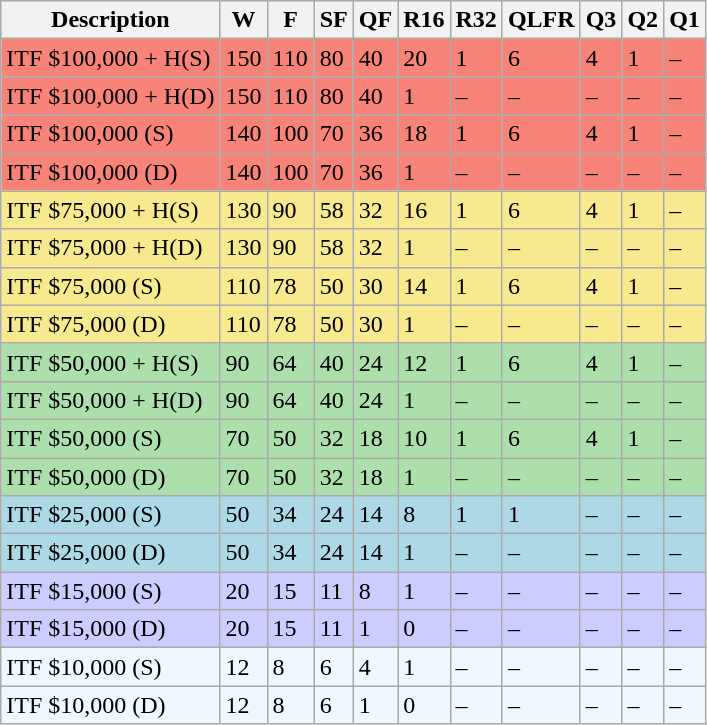<table class="wikitable">
<tr style="background:#d1e4fd;">
<th>Description</th>
<th>W</th>
<th>F</th>
<th>SF</th>
<th>QF</th>
<th>R16</th>
<th>R32</th>
<th>QLFR</th>
<th>Q3</th>
<th>Q2</th>
<th>Q1</th>
</tr>
<tr style="background:#f88379;">
<td>ITF $100,000 + H(S)</td>
<td>150</td>
<td>110</td>
<td>80</td>
<td>40</td>
<td>20</td>
<td>1</td>
<td>6</td>
<td>4</td>
<td>1</td>
<td>–</td>
</tr>
<tr style="background:#f88379;">
<td>ITF $100,000 + H(D)</td>
<td>150</td>
<td>110</td>
<td>80</td>
<td>40</td>
<td>1</td>
<td>–</td>
<td>–</td>
<td>–</td>
<td>–</td>
<td>–</td>
</tr>
<tr style="background:#f88379;">
<td>ITF $100,000 (S)</td>
<td>140</td>
<td>100</td>
<td>70</td>
<td>36</td>
<td>18</td>
<td>1</td>
<td>6</td>
<td>4</td>
<td>1</td>
<td>–</td>
</tr>
<tr style="background:#f88379;">
<td>ITF $100,000 (D)</td>
<td>140</td>
<td>100</td>
<td>70</td>
<td>36</td>
<td>1</td>
<td>–</td>
<td>–</td>
<td>–</td>
<td>–</td>
<td>–</td>
</tr>
<tr style="background:#f7e98e;">
<td>ITF $75,000 + H(S)</td>
<td>130</td>
<td>90</td>
<td>58</td>
<td>32</td>
<td>16</td>
<td>1</td>
<td>6</td>
<td>4</td>
<td>1</td>
<td>–</td>
</tr>
<tr style="background:#f7e98e;">
<td>ITF $75,000 + H(D)</td>
<td>130</td>
<td>90</td>
<td>58</td>
<td>32</td>
<td>1</td>
<td>–</td>
<td>–</td>
<td>–</td>
<td>–</td>
<td>–</td>
</tr>
<tr style="background:#f7e98e;">
<td>ITF $75,000 (S)</td>
<td>110</td>
<td>78</td>
<td>50</td>
<td>30</td>
<td>14</td>
<td>1</td>
<td>6</td>
<td>4</td>
<td>1</td>
<td>–</td>
</tr>
<tr style="background:#f7e98e;">
<td>ITF $75,000 (D)</td>
<td>110</td>
<td>78</td>
<td>50</td>
<td>30</td>
<td>1</td>
<td>–</td>
<td>–</td>
<td>–</td>
<td>–</td>
<td>–</td>
</tr>
<tr style="background:#addfad;">
<td>ITF $50,000 + H(S)</td>
<td>90</td>
<td>64</td>
<td>40</td>
<td>24</td>
<td>12</td>
<td>1</td>
<td>6</td>
<td>4</td>
<td>1</td>
<td>–</td>
</tr>
<tr style="background:#addfad;">
<td>ITF $50,000 + H(D)</td>
<td>90</td>
<td>64</td>
<td>40</td>
<td>24</td>
<td>1</td>
<td>–</td>
<td>–</td>
<td>–</td>
<td>–</td>
<td>–</td>
</tr>
<tr style="background:#addfad;">
<td>ITF $50,000 (S)</td>
<td>70</td>
<td>50</td>
<td>32</td>
<td>18</td>
<td>10</td>
<td>1</td>
<td>6</td>
<td>4</td>
<td>1</td>
<td>–</td>
</tr>
<tr style="background:#addfad;">
<td>ITF $50,000 (D)</td>
<td>70</td>
<td>50</td>
<td>32</td>
<td>18</td>
<td>1</td>
<td>–</td>
<td>–</td>
<td>–</td>
<td>–</td>
<td>–</td>
</tr>
<tr style="background:lightblue;">
<td>ITF $25,000 (S)</td>
<td>50</td>
<td>34</td>
<td>24</td>
<td>14</td>
<td>8</td>
<td>1</td>
<td>1</td>
<td>–</td>
<td>–</td>
<td>–</td>
</tr>
<tr style="background:lightblue;">
<td>ITF $25,000 (D)</td>
<td>50</td>
<td>34</td>
<td>24</td>
<td>14</td>
<td>1</td>
<td>–</td>
<td>–</td>
<td>–</td>
<td>–</td>
<td>–</td>
</tr>
<tr style="background:#ccccff;">
<td>ITF $15,000 (S)</td>
<td>20</td>
<td>15</td>
<td>11</td>
<td>8</td>
<td>1</td>
<td>–</td>
<td>–</td>
<td>–</td>
<td>–</td>
<td>–</td>
</tr>
<tr style="background:#ccccff;">
<td>ITF $15,000 (D)</td>
<td>20</td>
<td>15</td>
<td>11</td>
<td>1</td>
<td>0</td>
<td>–</td>
<td>–</td>
<td>–</td>
<td>–</td>
<td>–</td>
</tr>
<tr style="background:#f0f8ff;">
<td>ITF $10,000 (S)</td>
<td>12</td>
<td>8</td>
<td>6</td>
<td>4</td>
<td>1</td>
<td>–</td>
<td>–</td>
<td>–</td>
<td>–</td>
<td>–</td>
</tr>
<tr style="background:#f0f8ff;">
<td>ITF $10,000 (D)</td>
<td>12</td>
<td>8</td>
<td>6</td>
<td>1</td>
<td>0</td>
<td>–</td>
<td>–</td>
<td>–</td>
<td>–</td>
<td>–</td>
</tr>
</table>
